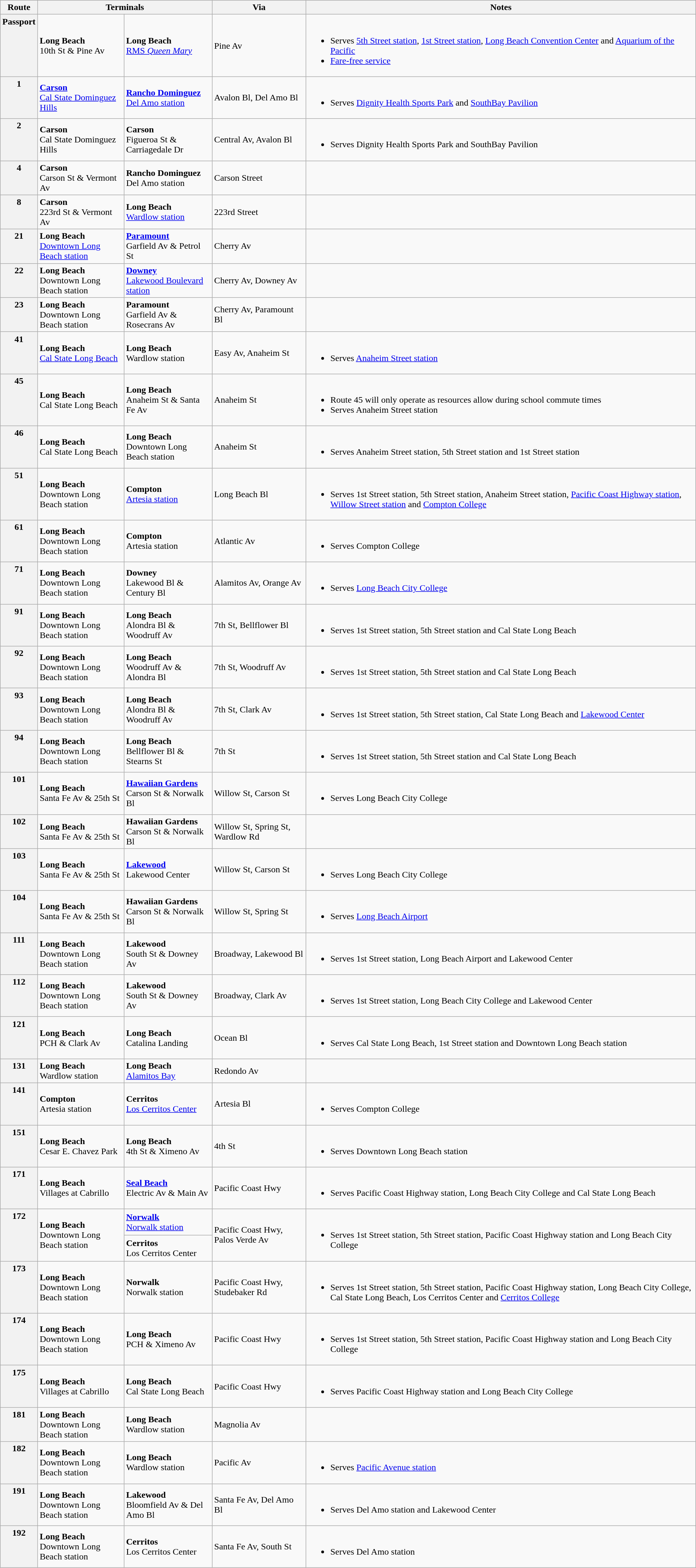<table class="wikitable">
<tr>
<th>Route</th>
<th colspan="2"><strong>Terminals</strong></th>
<th>Via</th>
<th>Notes</th>
</tr>
<tr>
<th style="vertical-align:top">Passport<br></th>
<td><strong>Long Beach</strong><br>10th St & Pine Av</td>
<td><strong>Long Beach</strong><br><a href='#'>RMS <em>Queen Mary</em></a></td>
<td>Pine Av</td>
<td><br><ul><li>Serves <a href='#'>5th Street station</a>, <a href='#'>1st Street station</a>, <a href='#'>Long Beach Convention Center</a> and <a href='#'>Aquarium of the Pacific</a></li><li><a href='#'>Fare-free service</a></li></ul></td>
</tr>
<tr>
<th style="vertical-align:top">1<br></th>
<td><strong><a href='#'>Carson</a></strong><br><a href='#'>Cal State Dominguez Hills</a></td>
<td><strong><a href='#'>Rancho Dominguez</a></strong><br><a href='#'>Del Amo station</a></td>
<td>Avalon Bl, Del Amo Bl</td>
<td><br><ul><li>Serves <a href='#'>Dignity Health Sports Park</a> and <a href='#'>SouthBay Pavilion</a></li></ul></td>
</tr>
<tr>
<th style="vertical-align:top">2<br></th>
<td><strong>Carson</strong><br>Cal State Dominguez Hills</td>
<td><strong>Carson</strong><br>Figueroa St & Carriagedale Dr</td>
<td>Central Av, Avalon Bl</td>
<td><br><ul><li>Serves Dignity Health Sports Park and SouthBay Pavilion</li></ul></td>
</tr>
<tr>
<th style="vertical-align:top">4<br></th>
<td><strong>Carson</strong><br>Carson St & Vermont Av</td>
<td><strong>Rancho Dominguez</strong><br>Del Amo station</td>
<td>Carson Street</td>
<td></td>
</tr>
<tr>
<th style="vertical-align:top">8<br></th>
<td><strong>Carson</strong><br>223rd St & Vermont Av</td>
<td><strong>Long Beach</strong><br><a href='#'>Wardlow station</a></td>
<td>223rd Street</td>
<td></td>
</tr>
<tr>
<th style="vertical-align:top">21<br></th>
<td><strong>Long Beach</strong><br><a href='#'>Downtown Long Beach station</a></td>
<td><strong><a href='#'>Paramount</a></strong><br>Garfield Av & Petrol St</td>
<td>Cherry Av</td>
<td></td>
</tr>
<tr>
<th style="vertical-align:top">22<br></th>
<td><strong>Long Beach</strong><br>Downtown Long Beach station</td>
<td><strong><a href='#'>Downey</a></strong><br><a href='#'>Lakewood Boulevard station</a></td>
<td>Cherry Av, Downey Av</td>
<td></td>
</tr>
<tr>
<th style="vertical-align:top">23<br></th>
<td><strong>Long Beach</strong><br>Downtown Long Beach station</td>
<td><strong>Paramount</strong><br>Garfield Av & Rosecrans Av</td>
<td>Cherry Av, Paramount Bl</td>
<td></td>
</tr>
<tr>
<th style="vertical-align:top">41<br></th>
<td><strong>Long Beach</strong><br><a href='#'>Cal State Long Beach</a></td>
<td><strong>Long Beach</strong><br>Wardlow station</td>
<td>Easy Av, Anaheim St</td>
<td><br><ul><li>Serves <a href='#'>Anaheim Street station</a></li></ul></td>
</tr>
<tr>
<th style="vertical-align:top">45<br></th>
<td><strong>Long Beach</strong><br>Cal State Long Beach</td>
<td><strong>Long Beach</strong><br>Anaheim St & Santa Fe Av</td>
<td>Anaheim St</td>
<td><br><ul><li>Route 45 will only operate as resources allow during school commute times</li><li>Serves Anaheim Street station</li></ul></td>
</tr>
<tr>
<th style="vertical-align:top">46<br></th>
<td><strong>Long Beach</strong><br>Cal State Long Beach</td>
<td><strong>Long Beach</strong><br>Downtown Long Beach station</td>
<td>Anaheim St</td>
<td><br><ul><li>Serves Anaheim Street station, 5th Street station and 1st Street station</li></ul></td>
</tr>
<tr>
<th style="vertical-align:top">51<br></th>
<td><strong>Long Beach</strong><br>Downtown Long Beach station</td>
<td><strong>Compton</strong><br><a href='#'>Artesia station</a></td>
<td>Long Beach Bl</td>
<td><br><ul><li>Serves 1st Street station, 5th Street station, Anaheim Street station, <a href='#'>Pacific Coast Highway station</a>, <a href='#'>Willow Street station</a> and <a href='#'>Compton College</a></li></ul></td>
</tr>
<tr>
<th style="vertical-align:top">61<br></th>
<td><strong>Long Beach</strong><br>Downtown Long Beach station</td>
<td><strong>Compton</strong><br>Artesia station</td>
<td>Atlantic Av</td>
<td><br><ul><li>Serves Compton College</li></ul></td>
</tr>
<tr>
<th style="vertical-align:top">71<br></th>
<td><strong>Long Beach</strong><br>Downtown Long Beach station</td>
<td><strong>Downey</strong><br>Lakewood Bl & Century Bl</td>
<td>Alamitos Av, Orange Av</td>
<td><br><ul><li>Serves <a href='#'>Long Beach City College</a></li></ul></td>
</tr>
<tr>
<th style="vertical-align:top">91<br></th>
<td><strong>Long Beach</strong><br>Downtown Long Beach station</td>
<td><strong>Long Beach</strong><br>Alondra Bl & Woodruff Av</td>
<td>7th St, Bellflower Bl</td>
<td><br><ul><li>Serves 1st Street station, 5th Street station and Cal State Long Beach</li></ul></td>
</tr>
<tr>
<th style="vertical-align:top">92<br></th>
<td><strong>Long Beach</strong><br>Downtown Long Beach station</td>
<td><strong>Long Beach</strong><br>Woodruff Av & Alondra Bl</td>
<td>7th St, Woodruff Av</td>
<td><br><ul><li>Serves 1st Street station, 5th Street station and Cal State Long Beach</li></ul></td>
</tr>
<tr>
<th style="vertical-align:top">93<br></th>
<td><strong>Long Beach</strong><br>Downtown Long Beach station</td>
<td><strong>Long Beach</strong><br>Alondra Bl & Woodruff Av</td>
<td>7th St, Clark Av</td>
<td><br><ul><li>Serves 1st Street station, 5th Street station, Cal State Long Beach and <a href='#'>Lakewood Center</a></li></ul></td>
</tr>
<tr>
<th style="vertical-align:top">94<br></th>
<td><strong>Long Beach</strong><br>Downtown Long Beach station</td>
<td><strong>Long Beach</strong><br>Bellflower Bl & Stearns St</td>
<td>7th St</td>
<td><br><ul><li>Serves 1st Street station, 5th Street station and Cal State Long Beach</li></ul></td>
</tr>
<tr>
<th style="vertical-align:top">101<br></th>
<td><strong>Long Beach</strong><br>Santa Fe Av & 25th St</td>
<td><strong><a href='#'>Hawaiian Gardens</a></strong><br>Carson St & Norwalk Bl</td>
<td>Willow St, Carson St</td>
<td><br><ul><li>Serves Long Beach City College</li></ul></td>
</tr>
<tr>
<th style="vertical-align:top">102<br></th>
<td><strong>Long Beach</strong><br>Santa Fe Av & 25th St</td>
<td><strong>Hawaiian Gardens</strong><br>Carson St & Norwalk Bl</td>
<td>Willow St, Spring St, Wardlow Rd</td>
<td></td>
</tr>
<tr>
<th style="vertical-align:top">103<br></th>
<td><strong>Long Beach</strong><br>Santa Fe Av & 25th St</td>
<td><strong><a href='#'>Lakewood</a></strong><br>Lakewood Center</td>
<td>Willow St, Carson St</td>
<td><br><ul><li>Serves Long Beach City College</li></ul></td>
</tr>
<tr>
<th style="vertical-align:top">104<br></th>
<td><strong>Long Beach</strong><br>Santa Fe Av & 25th St</td>
<td><strong>Hawaiian Gardens</strong><br>Carson St & Norwalk Bl</td>
<td>Willow St, Spring St</td>
<td><br><ul><li>Serves <a href='#'>Long Beach Airport</a></li></ul></td>
</tr>
<tr>
<th style="vertical-align:top">111<br></th>
<td><strong>Long Beach</strong><br>Downtown Long Beach station</td>
<td><strong>Lakewood</strong><br>South St & Downey Av</td>
<td>Broadway, Lakewood Bl</td>
<td><br><ul><li>Serves 1st Street station, Long Beach Airport and Lakewood Center</li></ul></td>
</tr>
<tr>
<th style="vertical-align:top">112<br></th>
<td><strong>Long Beach</strong><br>Downtown Long Beach station</td>
<td><strong>Lakewood</strong><br>South St & Downey Av</td>
<td>Broadway, Clark Av</td>
<td><br><ul><li>Serves 1st Street station, Long Beach City College and Lakewood Center</li></ul></td>
</tr>
<tr>
<th style="vertical-align:top">121<br></th>
<td><strong>Long Beach</strong><br>PCH & Clark Av</td>
<td><strong>Long Beach</strong><br>Catalina Landing</td>
<td>Ocean Bl</td>
<td><br><ul><li>Serves Cal State Long Beach, 1st Street station and Downtown Long Beach station</li></ul></td>
</tr>
<tr>
<th style="vertical-align:top">131<br></th>
<td><strong>Long Beach</strong><br>Wardlow station</td>
<td><strong>Long Beach</strong><br><a href='#'>Alamitos Bay</a></td>
<td>Redondo Av</td>
<td></td>
</tr>
<tr>
<th style="vertical-align:top">141<br></th>
<td><strong>Compton</strong><br>Artesia station</td>
<td><strong>Cerritos</strong><br><a href='#'>Los Cerritos Center</a></td>
<td>Artesia Bl</td>
<td><br><ul><li>Serves Compton College</li></ul></td>
</tr>
<tr>
<th style="vertical-align:top">151<br></th>
<td><strong>Long Beach</strong><br>Cesar E. Chavez Park</td>
<td><strong>Long Beach</strong><br>4th St & Ximeno Av</td>
<td>4th St</td>
<td><br><ul><li>Serves Downtown Long Beach station</li></ul></td>
</tr>
<tr>
<th style="vertical-align:top">171<br></th>
<td><strong>Long Beach</strong><br>Villages at Cabrillo</td>
<td><strong><a href='#'>Seal Beach</a></strong><br>Electric Av & Main Av</td>
<td>Pacific Coast Hwy</td>
<td><br><ul><li>Serves Pacific Coast Highway station, Long Beach City College and Cal State Long Beach</li></ul></td>
</tr>
<tr>
<th rowspan="2" style="vertical-align:top">172<br></th>
<td rowspan="2"><strong>Long Beach</strong><br>Downtown Long Beach station</td>
<td><strong><a href='#'>Norwalk</a></strong><br><a href='#'>Norwalk station</a></td>
<td rowspan="2">Pacific Coast Hwy, Palos Verde Av</td>
<td rowspan="2"><br><ul><li>Serves 1st Street station, 5th Street station, Pacific Coast Highway station and Long Beach City College</li></ul></td>
</tr>
<tr>
<td><strong>Cerritos</strong><br>Los Cerritos Center<br></td>
</tr>
<tr>
<th style="vertical-align:top">173<br></th>
<td><strong>Long Beach</strong><br>Downtown Long Beach station</td>
<td><strong>Norwalk</strong><br>Norwalk station</td>
<td>Pacific Coast Hwy, Studebaker Rd</td>
<td><br><ul><li>Serves 1st Street station, 5th Street station, Pacific Coast Highway station, Long Beach City College, Cal State Long Beach, Los Cerritos Center and <a href='#'>Cerritos College</a></li></ul></td>
</tr>
<tr>
<th style="vertical-align:top">174<br></th>
<td><strong>Long Beach</strong><br>Downtown Long Beach station</td>
<td><strong>Long Beach</strong><br>PCH & Ximeno Av</td>
<td>Pacific Coast Hwy</td>
<td><br><ul><li>Serves 1st Street station, 5th Street station, Pacific Coast Highway station and Long Beach City College</li></ul></td>
</tr>
<tr>
<th style="vertical-align:top">175<br></th>
<td><strong>Long Beach</strong><br>Villages at Cabrillo</td>
<td><strong>Long Beach</strong><br>Cal State Long Beach</td>
<td>Pacific Coast Hwy</td>
<td><br><ul><li>Serves Pacific Coast Highway station and Long Beach City College</li></ul></td>
</tr>
<tr>
<th style="vertical-align:top">181<br></th>
<td><strong>Long Beach</strong><br>Downtown Long Beach station</td>
<td><strong>Long Beach</strong><br>Wardlow station</td>
<td>Magnolia Av</td>
<td></td>
</tr>
<tr>
<th style="vertical-align:top">182<br></th>
<td><strong>Long Beach</strong><br>Downtown Long Beach station</td>
<td><strong>Long Beach</strong><br>Wardlow station</td>
<td>Pacific Av</td>
<td><br><ul><li>Serves <a href='#'>Pacific Avenue station</a></li></ul></td>
</tr>
<tr>
<th style="vertical-align:top">191<br></th>
<td><strong>Long Beach</strong><br>Downtown Long Beach station</td>
<td><strong>Lakewood</strong><br>Bloomfield Av & Del Amo Bl</td>
<td>Santa Fe Av, Del Amo Bl</td>
<td><br><ul><li>Serves Del Amo station and Lakewood Center</li></ul></td>
</tr>
<tr>
<th style="vertical-align:top">192<br></th>
<td><strong>Long Beach</strong><br>Downtown Long Beach station</td>
<td><strong>Cerritos</strong><br>Los Cerritos Center</td>
<td>Santa Fe Av, South St</td>
<td><br><ul><li>Serves Del Amo station</li></ul></td>
</tr>
</table>
